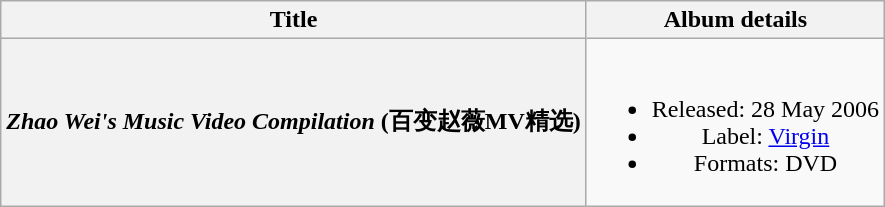<table class="wikitable plainrowheaders" style="text-align:center;">
<tr>
<th>Title</th>
<th>Album details</th>
</tr>
<tr>
<th scope="row"><em>Zhao Wei's Music Video Compilation</em>  (百变赵薇MV精选)</th>
<td><br><ul><li>Released: 28 May 2006</li><li>Label: <a href='#'>Virgin</a></li><li>Formats: DVD</li></ul></td>
</tr>
</table>
